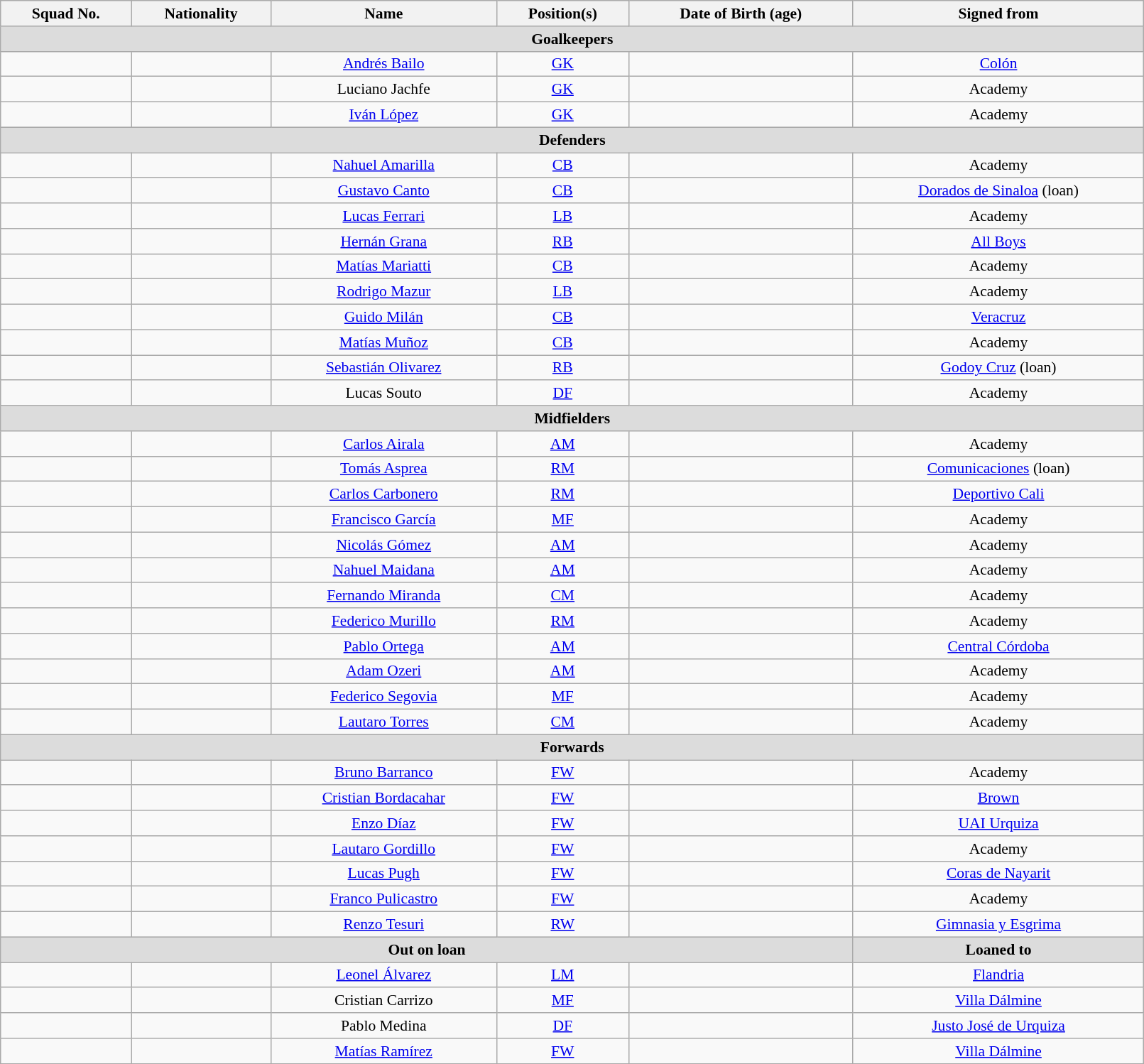<table class="wikitable sortable" style="text-align:center; font-size:90%; width:85%;">
<tr>
<th style="background:#; color:; text-align:center;">Squad No.</th>
<th style="background:#; color:; text-align:center;">Nationality</th>
<th style="background:#; color:; text-align:center;">Name</th>
<th style="background:#; color:; text-align:center;">Position(s)</th>
<th style="background:#; color:; text-align:center;">Date of Birth (age)</th>
<th style="background:#; color:; text-align:center;">Signed from</th>
</tr>
<tr>
<th colspan="6" style="background:#dcdcdc; text-align:center;">Goalkeepers</th>
</tr>
<tr>
<td></td>
<td></td>
<td><a href='#'>Andrés Bailo</a></td>
<td><a href='#'>GK</a></td>
<td></td>
<td> <a href='#'>Colón</a></td>
</tr>
<tr>
<td></td>
<td></td>
<td>Luciano Jachfe</td>
<td><a href='#'>GK</a></td>
<td></td>
<td>Academy</td>
</tr>
<tr>
<td></td>
<td></td>
<td><a href='#'>Iván López</a></td>
<td><a href='#'>GK</a></td>
<td></td>
<td>Academy</td>
</tr>
<tr>
<th colspan="7" style="background:#dcdcdc; text-align:center;">Defenders</th>
</tr>
<tr>
<td></td>
<td></td>
<td><a href='#'>Nahuel Amarilla</a></td>
<td><a href='#'>CB</a></td>
<td></td>
<td>Academy</td>
</tr>
<tr>
<td></td>
<td></td>
<td><a href='#'>Gustavo Canto</a></td>
<td><a href='#'>CB</a></td>
<td></td>
<td> <a href='#'>Dorados de Sinaloa</a> (loan)</td>
</tr>
<tr>
<td></td>
<td></td>
<td><a href='#'>Lucas Ferrari</a></td>
<td><a href='#'>LB</a></td>
<td></td>
<td>Academy</td>
</tr>
<tr>
<td></td>
<td></td>
<td><a href='#'>Hernán Grana</a></td>
<td><a href='#'>RB</a></td>
<td></td>
<td> <a href='#'>All Boys</a></td>
</tr>
<tr>
<td></td>
<td></td>
<td><a href='#'>Matías Mariatti</a></td>
<td><a href='#'>CB</a></td>
<td></td>
<td>Academy</td>
</tr>
<tr>
<td></td>
<td></td>
<td><a href='#'>Rodrigo Mazur</a></td>
<td><a href='#'>LB</a></td>
<td></td>
<td>Academy</td>
</tr>
<tr>
<td></td>
<td></td>
<td><a href='#'>Guido Milán</a></td>
<td><a href='#'>CB</a></td>
<td></td>
<td> <a href='#'>Veracruz</a></td>
</tr>
<tr>
<td></td>
<td></td>
<td><a href='#'>Matías Muñoz</a></td>
<td><a href='#'>CB</a></td>
<td></td>
<td>Academy</td>
</tr>
<tr>
<td></td>
<td></td>
<td><a href='#'>Sebastián Olivarez</a></td>
<td><a href='#'>RB</a></td>
<td></td>
<td> <a href='#'>Godoy Cruz</a> (loan)</td>
</tr>
<tr>
<td></td>
<td></td>
<td>Lucas Souto</td>
<td><a href='#'>DF</a></td>
<td></td>
<td>Academy</td>
</tr>
<tr>
<th colspan="7" style="background:#dcdcdc; text-align:center;">Midfielders</th>
</tr>
<tr>
<td></td>
<td></td>
<td><a href='#'>Carlos Airala</a></td>
<td><a href='#'>AM</a></td>
<td></td>
<td>Academy</td>
</tr>
<tr>
<td></td>
<td></td>
<td><a href='#'>Tomás Asprea</a></td>
<td><a href='#'>RM</a></td>
<td></td>
<td> <a href='#'>Comunicaciones</a> (loan)</td>
</tr>
<tr>
<td></td>
<td></td>
<td><a href='#'>Carlos Carbonero</a></td>
<td><a href='#'>RM</a></td>
<td></td>
<td> <a href='#'>Deportivo Cali</a></td>
</tr>
<tr>
<td></td>
<td></td>
<td><a href='#'>Francisco García</a></td>
<td><a href='#'>MF</a></td>
<td></td>
<td>Academy</td>
</tr>
<tr>
<td></td>
<td></td>
<td><a href='#'>Nicolás Gómez</a></td>
<td><a href='#'>AM</a></td>
<td></td>
<td>Academy</td>
</tr>
<tr>
<td></td>
<td></td>
<td><a href='#'>Nahuel Maidana</a></td>
<td><a href='#'>AM</a></td>
<td></td>
<td>Academy</td>
</tr>
<tr>
<td></td>
<td></td>
<td><a href='#'>Fernando Miranda</a></td>
<td><a href='#'>CM</a></td>
<td></td>
<td>Academy</td>
</tr>
<tr>
<td></td>
<td></td>
<td><a href='#'>Federico Murillo</a></td>
<td><a href='#'>RM</a></td>
<td></td>
<td>Academy</td>
</tr>
<tr>
<td></td>
<td></td>
<td><a href='#'>Pablo Ortega</a></td>
<td><a href='#'>AM</a></td>
<td></td>
<td> <a href='#'>Central Córdoba</a></td>
</tr>
<tr>
<td></td>
<td></td>
<td><a href='#'>Adam Ozeri</a></td>
<td><a href='#'>AM</a></td>
<td></td>
<td>Academy</td>
</tr>
<tr>
<td></td>
<td></td>
<td><a href='#'>Federico Segovia</a></td>
<td><a href='#'>MF</a></td>
<td></td>
<td>Academy</td>
</tr>
<tr>
<td></td>
<td></td>
<td><a href='#'>Lautaro Torres</a></td>
<td><a href='#'>CM</a></td>
<td></td>
<td>Academy</td>
</tr>
<tr>
<th colspan="7" style="background:#dcdcdc; text-align:center;">Forwards</th>
</tr>
<tr>
<td></td>
<td></td>
<td><a href='#'>Bruno Barranco</a></td>
<td><a href='#'>FW</a></td>
<td></td>
<td>Academy</td>
</tr>
<tr>
<td></td>
<td></td>
<td><a href='#'>Cristian Bordacahar</a></td>
<td><a href='#'>FW</a></td>
<td></td>
<td> <a href='#'>Brown</a></td>
</tr>
<tr>
<td></td>
<td></td>
<td><a href='#'>Enzo Díaz</a></td>
<td><a href='#'>FW</a></td>
<td></td>
<td> <a href='#'>UAI Urquiza</a></td>
</tr>
<tr>
<td></td>
<td></td>
<td><a href='#'>Lautaro Gordillo</a></td>
<td><a href='#'>FW</a></td>
<td></td>
<td>Academy</td>
</tr>
<tr>
<td></td>
<td></td>
<td><a href='#'>Lucas Pugh</a></td>
<td><a href='#'>FW</a></td>
<td></td>
<td> <a href='#'>Coras de Nayarit</a></td>
</tr>
<tr>
<td></td>
<td></td>
<td><a href='#'>Franco Pulicastro</a></td>
<td><a href='#'>FW</a></td>
<td></td>
<td>Academy</td>
</tr>
<tr>
<td></td>
<td></td>
<td><a href='#'>Renzo Tesuri</a></td>
<td><a href='#'>RW</a></td>
<td></td>
<td> <a href='#'>Gimnasia y Esgrima</a></td>
</tr>
<tr>
<th colspan="5" style="background:#dcdcdc; text-align:center;">Out on loan</th>
<th colspan="1" style="background:#dcdcdc; text-align:center;">Loaned to</th>
</tr>
<tr>
<td></td>
<td></td>
<td><a href='#'>Leonel Álvarez</a></td>
<td><a href='#'>LM</a></td>
<td></td>
<td> <a href='#'>Flandria</a></td>
</tr>
<tr>
<td></td>
<td></td>
<td>Cristian Carrizo</td>
<td><a href='#'>MF</a></td>
<td></td>
<td> <a href='#'>Villa Dálmine</a></td>
</tr>
<tr>
<td></td>
<td></td>
<td>Pablo Medina</td>
<td><a href='#'>DF</a></td>
<td></td>
<td> <a href='#'>Justo José de Urquiza</a></td>
</tr>
<tr>
<td></td>
<td></td>
<td><a href='#'>Matías Ramírez</a></td>
<td><a href='#'>FW</a></td>
<td></td>
<td> <a href='#'>Villa Dálmine</a></td>
</tr>
<tr>
</tr>
</table>
